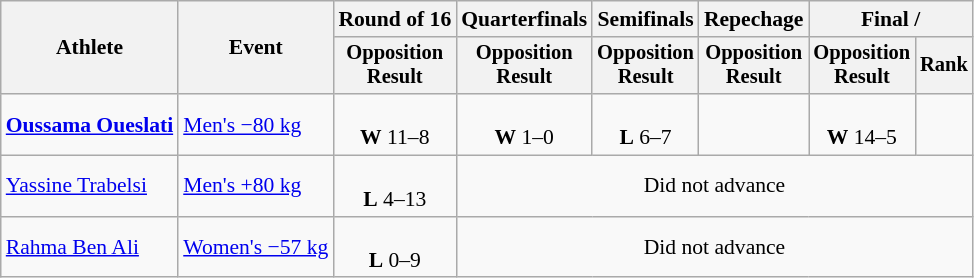<table class="wikitable" style="font-size:90%;">
<tr>
<th rowspan=2>Athlete</th>
<th rowspan=2>Event</th>
<th>Round of 16</th>
<th>Quarterfinals</th>
<th>Semifinals</th>
<th>Repechage</th>
<th colspan=2>Final / </th>
</tr>
<tr style="font-size:95%">
<th>Opposition<br>Result</th>
<th>Opposition<br>Result</th>
<th>Opposition<br>Result</th>
<th>Opposition<br>Result</th>
<th>Opposition<br>Result</th>
<th>Rank</th>
</tr>
<tr align=center>
<td align=left><strong><a href='#'>Oussama Oueslati</a></strong></td>
<td align=left><a href='#'>Men's −80 kg</a></td>
<td><br><strong>W</strong> 11–8</td>
<td><br><strong>W</strong> 1–0</td>
<td><br><strong>L</strong> 6–7</td>
<td></td>
<td><br><strong>W</strong> 14–5</td>
<td></td>
</tr>
<tr align=center>
<td align=left><a href='#'>Yassine Trabelsi</a></td>
<td align=left><a href='#'>Men's +80 kg</a></td>
<td><br><strong>L</strong> 4–13</td>
<td colspan=5>Did not advance</td>
</tr>
<tr align=center>
<td align=left><a href='#'>Rahma Ben Ali</a></td>
<td align=left><a href='#'>Women's −57 kg</a></td>
<td><br><strong>L</strong> 0–9</td>
<td colspan=5>Did not advance</td>
</tr>
</table>
